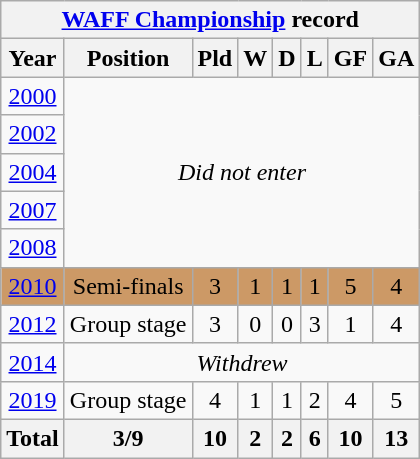<table class="wikitable" style="text-align: center;">
<tr>
<th colspan=8><a href='#'>WAFF Championship</a> record</th>
</tr>
<tr>
<th>Year</th>
<th>Position</th>
<th>Pld</th>
<th>W</th>
<th>D</th>
<th>L</th>
<th>GF</th>
<th>GA</th>
</tr>
<tr>
<td> <a href='#'>2000</a></td>
<td colspan=7 rowspan=5><em>Did not enter</em></td>
</tr>
<tr>
<td> <a href='#'>2002</a></td>
</tr>
<tr>
<td> <a href='#'>2004</a></td>
</tr>
<tr>
<td> <a href='#'>2007</a></td>
</tr>
<tr>
<td> <a href='#'>2008</a></td>
</tr>
<tr bgcolor="#cc9966">
<td> <a href='#'>2010</a></td>
<td>Semi-finals</td>
<td>3</td>
<td>1</td>
<td>1</td>
<td>1</td>
<td>5</td>
<td>4</td>
</tr>
<tr>
<td> <a href='#'>2012</a></td>
<td>Group stage</td>
<td>3</td>
<td>0</td>
<td>0</td>
<td>3</td>
<td>1</td>
<td>4</td>
</tr>
<tr>
<td> <a href='#'>2014</a></td>
<td colspan=7><em>Withdrew</em></td>
</tr>
<tr>
<td> <a href='#'>2019</a></td>
<td>Group stage</td>
<td>4</td>
<td>1</td>
<td>1</td>
<td>2</td>
<td>4</td>
<td>5</td>
</tr>
<tr>
<th>Total</th>
<th>3/9</th>
<th>10</th>
<th>2</th>
<th>2</th>
<th>6</th>
<th>10</th>
<th>13</th>
</tr>
</table>
